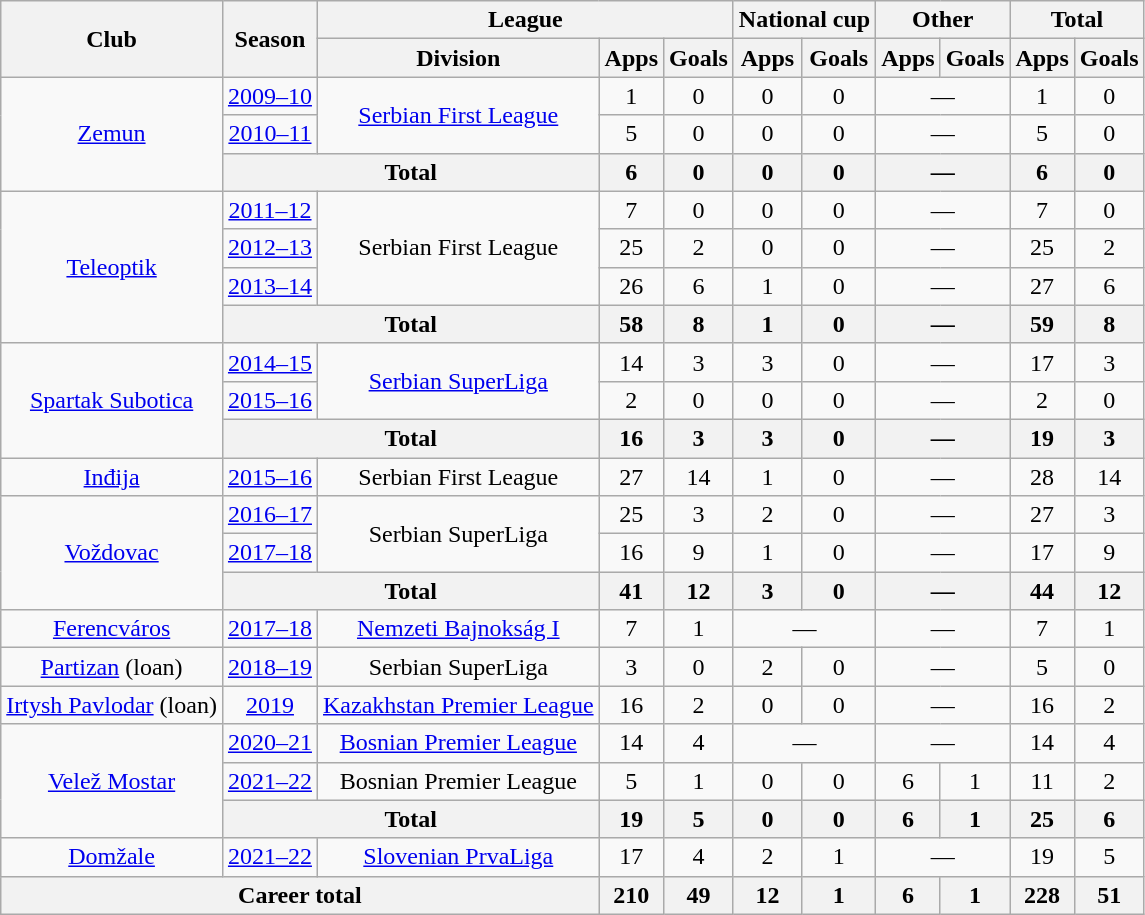<table class=wikitable style="text-align:center">
<tr>
<th rowspan=2>Club</th>
<th rowspan=2>Season</th>
<th colspan=3>League</th>
<th colspan=2>National cup</th>
<th colspan=2>Other</th>
<th colspan=2>Total</th>
</tr>
<tr>
<th>Division</th>
<th>Apps</th>
<th>Goals</th>
<th>Apps</th>
<th>Goals</th>
<th>Apps</th>
<th>Goals</th>
<th>Apps</th>
<th>Goals</th>
</tr>
<tr>
<td rowspan=3><a href='#'>Zemun</a></td>
<td><a href='#'>2009–10</a></td>
<td rowspan=2><a href='#'>Serbian First League</a></td>
<td>1</td>
<td>0</td>
<td>0</td>
<td>0</td>
<td colspan=2>—</td>
<td>1</td>
<td>0</td>
</tr>
<tr>
<td><a href='#'>2010–11</a></td>
<td>5</td>
<td>0</td>
<td>0</td>
<td>0</td>
<td colspan=2>—</td>
<td>5</td>
<td>0</td>
</tr>
<tr>
<th colspan=2>Total</th>
<th>6</th>
<th>0</th>
<th>0</th>
<th>0</th>
<th colspan=2>—</th>
<th>6</th>
<th>0</th>
</tr>
<tr>
<td rowspan=4><a href='#'>Teleoptik</a></td>
<td><a href='#'>2011–12</a></td>
<td rowspan=3>Serbian First League</td>
<td>7</td>
<td>0</td>
<td>0</td>
<td>0</td>
<td colspan=2>—</td>
<td>7</td>
<td>0</td>
</tr>
<tr>
<td><a href='#'>2012–13</a></td>
<td>25</td>
<td>2</td>
<td>0</td>
<td>0</td>
<td colspan=2>—</td>
<td>25</td>
<td>2</td>
</tr>
<tr>
<td><a href='#'>2013–14</a></td>
<td>26</td>
<td>6</td>
<td>1</td>
<td>0</td>
<td colspan=2>—</td>
<td>27</td>
<td>6</td>
</tr>
<tr>
<th colspan=2>Total</th>
<th>58</th>
<th>8</th>
<th>1</th>
<th>0</th>
<th colspan=2>—</th>
<th>59</th>
<th>8</th>
</tr>
<tr>
<td rowspan=3><a href='#'>Spartak Subotica</a></td>
<td><a href='#'>2014–15</a></td>
<td rowspan=2><a href='#'>Serbian SuperLiga</a></td>
<td>14</td>
<td>3</td>
<td>3</td>
<td>0</td>
<td colspan=2>—</td>
<td>17</td>
<td>3</td>
</tr>
<tr>
<td><a href='#'>2015–16</a></td>
<td>2</td>
<td>0</td>
<td>0</td>
<td>0</td>
<td colspan=2>—</td>
<td>2</td>
<td>0</td>
</tr>
<tr>
<th colspan=2>Total</th>
<th>16</th>
<th>3</th>
<th>3</th>
<th>0</th>
<th colspan=2>—</th>
<th>19</th>
<th>3</th>
</tr>
<tr>
<td><a href='#'>Inđija</a></td>
<td><a href='#'>2015–16</a></td>
<td>Serbian First League</td>
<td>27</td>
<td>14</td>
<td>1</td>
<td>0</td>
<td colspan=2>—</td>
<td>28</td>
<td>14</td>
</tr>
<tr>
<td rowspan=3><a href='#'>Voždovac</a></td>
<td><a href='#'>2016–17</a></td>
<td rowspan=2>Serbian SuperLiga</td>
<td>25</td>
<td>3</td>
<td>2</td>
<td>0</td>
<td colspan=2>—</td>
<td>27</td>
<td>3</td>
</tr>
<tr>
<td><a href='#'>2017–18</a></td>
<td>16</td>
<td>9</td>
<td>1</td>
<td>0</td>
<td colspan=2>—</td>
<td>17</td>
<td>9</td>
</tr>
<tr>
<th colspan=2>Total</th>
<th>41</th>
<th>12</th>
<th>3</th>
<th>0</th>
<th colspan=2>—</th>
<th>44</th>
<th>12</th>
</tr>
<tr>
<td><a href='#'>Ferencváros</a></td>
<td><a href='#'>2017–18</a></td>
<td><a href='#'>Nemzeti Bajnokság I</a></td>
<td>7</td>
<td>1</td>
<td colspan=2>—</td>
<td colspan=2>—</td>
<td>7</td>
<td>1</td>
</tr>
<tr>
<td><a href='#'>Partizan</a> (loan)</td>
<td><a href='#'>2018–19</a></td>
<td>Serbian SuperLiga</td>
<td>3</td>
<td>0</td>
<td>2</td>
<td>0</td>
<td colspan=2>—</td>
<td>5</td>
<td>0</td>
</tr>
<tr>
<td><a href='#'>Irtysh Pavlodar</a> (loan)</td>
<td><a href='#'>2019</a></td>
<td><a href='#'>Kazakhstan Premier League</a></td>
<td>16</td>
<td>2</td>
<td>0</td>
<td>0</td>
<td colspan=2>—</td>
<td>16</td>
<td>2</td>
</tr>
<tr>
<td rowspan=3><a href='#'>Velež Mostar</a></td>
<td><a href='#'>2020–21</a></td>
<td><a href='#'>Bosnian Premier League</a></td>
<td>14</td>
<td>4</td>
<td colspan=2>—</td>
<td colspan=2>—</td>
<td>14</td>
<td>4</td>
</tr>
<tr>
<td><a href='#'>2021–22</a></td>
<td>Bosnian Premier League</td>
<td>5</td>
<td>1</td>
<td>0</td>
<td>0</td>
<td>6</td>
<td>1</td>
<td>11</td>
<td>2</td>
</tr>
<tr>
<th colspan=2>Total</th>
<th>19</th>
<th>5</th>
<th>0</th>
<th>0</th>
<th>6</th>
<th>1</th>
<th>25</th>
<th>6</th>
</tr>
<tr>
<td><a href='#'>Domžale</a></td>
<td><a href='#'>2021–22</a></td>
<td><a href='#'>Slovenian PrvaLiga</a></td>
<td>17</td>
<td>4</td>
<td>2</td>
<td>1</td>
<td colspan=2>—</td>
<td>19</td>
<td>5</td>
</tr>
<tr>
<th colspan=3>Career total</th>
<th>210</th>
<th>49</th>
<th>12</th>
<th>1</th>
<th>6</th>
<th>1</th>
<th>228</th>
<th>51</th>
</tr>
</table>
